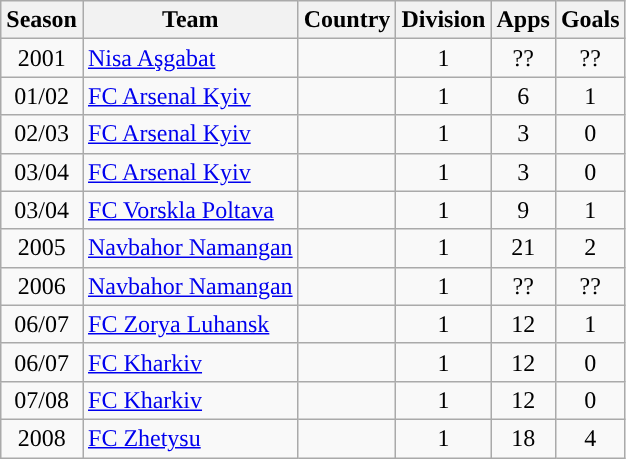<table class="wikitable" style="text-align: center;">
<tr>
<th>Season</th>
<th>Team</th>
<th>Country</th>
<th>Division</th>
<th>Apps</th>
<th>Goals</th>
</tr>
<tr>
<td>2001</td>
<td align="left"><a href='#'>Nisa Aşgabat</a></td>
<td align="left"></td>
<td>1</td>
<td>??</td>
<td>??</td>
</tr>
<tr>
<td>01/02</td>
<td align="left"><a href='#'>FC Arsenal Kyiv</a></td>
<td align="left"></td>
<td>1</td>
<td>6</td>
<td>1</td>
</tr>
<tr>
<td>02/03</td>
<td align="left"><a href='#'>FC Arsenal Kyiv</a></td>
<td align="left"></td>
<td>1</td>
<td>3</td>
<td>0</td>
</tr>
<tr>
<td>03/04</td>
<td align="left"><a href='#'>FC Arsenal Kyiv</a></td>
<td align="left"></td>
<td>1</td>
<td>3</td>
<td>0</td>
</tr>
<tr>
<td>03/04</td>
<td align="left"><a href='#'>FC Vorskla Poltava</a></td>
<td align="left"></td>
<td>1</td>
<td>9</td>
<td>1</td>
</tr>
<tr>
<td>2005</td>
<td align="left"><a href='#'>Navbahor Namangan</a></td>
<td align="left"></td>
<td>1</td>
<td>21</td>
<td>2</td>
</tr>
<tr>
<td>2006</td>
<td align="left"><a href='#'>Navbahor Namangan</a></td>
<td align="left"></td>
<td>1</td>
<td>??</td>
<td>??</td>
</tr>
<tr>
<td>06/07</td>
<td align="left"><a href='#'>FC Zorya Luhansk</a></td>
<td align="left"></td>
<td>1</td>
<td>12</td>
<td>1</td>
</tr>
<tr>
<td>06/07</td>
<td align="left"><a href='#'>FC Kharkiv</a></td>
<td align="left"></td>
<td>1</td>
<td>12</td>
<td>0</td>
</tr>
<tr>
<td>07/08</td>
<td align="left"><a href='#'>FC Kharkiv</a></td>
<td align="left"></td>
<td>1</td>
<td>12</td>
<td>0</td>
</tr>
<tr>
<td>2008</td>
<td align="left"><a href='#'>FC Zhetysu</a></td>
<td align="left"></td>
<td>1</td>
<td>18</td>
<td>4</td>
</tr>
</table>
